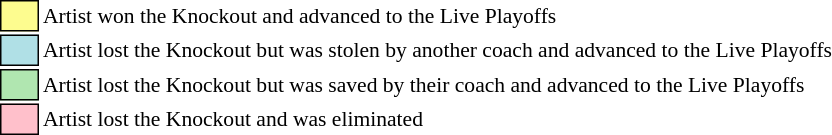<table class="toccolours" style="font-size: 90%; white-space: nowrap;">
<tr>
<td style="background:#fdfc8f; border:1px solid black;">      </td>
<td>Artist won the Knockout and advanced to the Live Playoffs</td>
</tr>
<tr>
<td style="background:#b0e0e6; border:1px solid black;">      </td>
<td>Artist lost the Knockout but was stolen by another coach and advanced to the Live Playoffs</td>
</tr>
<tr>
<td style="background:#b0e6b0; border:1px solid black;">      </td>
<td>Artist lost the Knockout but was saved by their coach and advanced to the Live Playoffs</td>
</tr>
<tr>
<td style="background:pink; border:1px solid black;">      </td>
<td>Artist lost the Knockout and was eliminated</td>
</tr>
<tr>
</tr>
</table>
